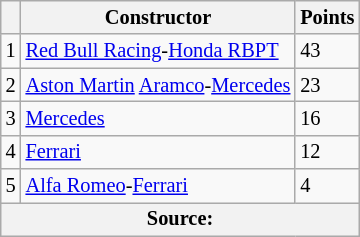<table class="wikitable" style="font-size: 85%;">
<tr>
<th scope="col"></th>
<th scope="col">Constructor</th>
<th scope="col">Points</th>
</tr>
<tr>
<td align="center">1</td>
<td> <a href='#'>Red Bull Racing</a>-<a href='#'>Honda RBPT</a></td>
<td align="left">43</td>
</tr>
<tr>
<td align="center">2</td>
<td> <a href='#'>Aston Martin</a> <a href='#'>Aramco</a>-<a href='#'>Mercedes</a></td>
<td align="left">23</td>
</tr>
<tr>
<td align="center">3</td>
<td> <a href='#'>Mercedes</a></td>
<td align="left">16</td>
</tr>
<tr>
<td align="center">4</td>
<td> <a href='#'>Ferrari</a></td>
<td align="left">12</td>
</tr>
<tr>
<td align="center">5</td>
<td> <a href='#'>Alfa Romeo</a>-<a href='#'>Ferrari</a></td>
<td align="left">4</td>
</tr>
<tr>
<th colspan=4>Source:</th>
</tr>
</table>
